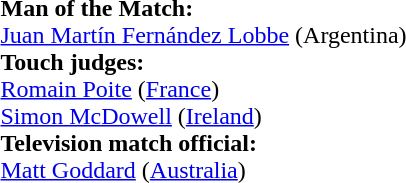<table width=100%>
<tr>
<td><br>
<strong>Man of the Match:</strong>
<br><a href='#'>Juan Martín Fernández Lobbe</a> (Argentina)<br><strong>Touch judges:</strong>
<br><a href='#'>Romain Poite</a> (<a href='#'>France</a>)
<br><a href='#'>Simon McDowell</a> (<a href='#'>Ireland</a>)
<br><strong>Television match official:</strong>
<br><a href='#'>Matt Goddard</a> (<a href='#'>Australia</a>)</td>
</tr>
</table>
